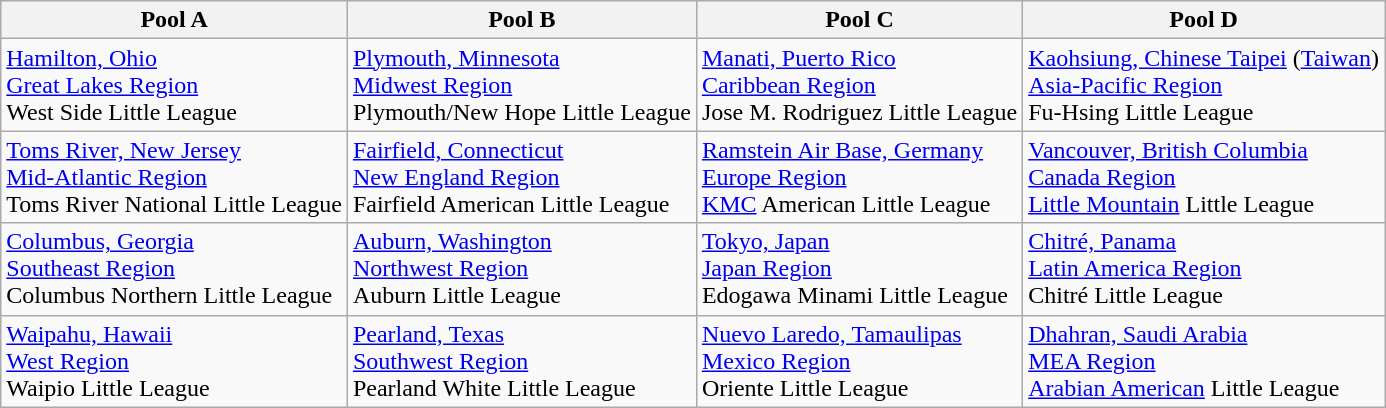<table class="wikitable">
<tr>
<th>Pool A</th>
<th>Pool B</th>
<th>Pool C</th>
<th>Pool D</th>
</tr>
<tr>
<td> <a href='#'>Hamilton, Ohio</a><br><a href='#'>Great Lakes Region</a><br>West Side Little League</td>
<td> <a href='#'>Plymouth, Minnesota</a><br><a href='#'>Midwest Region</a><br>Plymouth/New Hope Little League</td>
<td> <a href='#'>Manati, Puerto Rico</a><br><a href='#'>Caribbean Region</a><br>Jose M. Rodriguez Little League</td>
<td> <a href='#'>Kaohsiung, Chinese Taipei</a> (<a href='#'>Taiwan</a>)<br><a href='#'>Asia-Pacific Region</a><br>Fu-Hsing Little League</td>
</tr>
<tr>
<td> <a href='#'>Toms River, New Jersey</a><br><a href='#'>Mid-Atlantic Region</a><br>Toms River National Little League</td>
<td> <a href='#'>Fairfield, Connecticut</a><br><a href='#'>New England Region</a><br>Fairfield American Little League</td>
<td> <a href='#'>Ramstein Air Base, Germany</a><br><a href='#'>Europe Region</a><br><a href='#'>KMC</a> American Little League</td>
<td> <a href='#'>Vancouver, British Columbia</a><br> <a href='#'>Canada Region</a><br><a href='#'>Little Mountain</a> Little League</td>
</tr>
<tr>
<td> <a href='#'>Columbus, Georgia</a><br><a href='#'>Southeast Region</a><br>Columbus Northern Little League</td>
<td> <a href='#'>Auburn, Washington</a><br><a href='#'>Northwest Region</a><br>Auburn Little League</td>
<td> <a href='#'>Tokyo, Japan</a><br> <a href='#'>Japan Region</a><br>Edogawa Minami Little League</td>
<td> <a href='#'>Chitré, Panama</a> <br><a href='#'>Latin America Region</a><br>Chitré Little League</td>
</tr>
<tr>
<td> <a href='#'>Waipahu, Hawaii</a><br><a href='#'>West Region</a><br>Waipio Little League</td>
<td> <a href='#'>Pearland, Texas</a><br><a href='#'>Southwest Region</a><br>Pearland White Little League</td>
<td> <a href='#'>Nuevo Laredo, Tamaulipas</a><br> <a href='#'>Mexico Region</a><br>Oriente Little League</td>
<td> <a href='#'>Dhahran, Saudi Arabia</a><br><a href='#'>MEA Region</a><br><a href='#'>Arabian American</a> Little League</td>
</tr>
</table>
